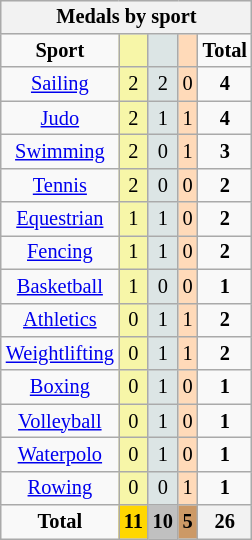<table class="wikitable" style="font-size:85%; float:right;">
<tr style="background:#efefef;">
<th colspan=7><strong>Medals by sport</strong></th>
</tr>
<tr align=center>
<td><strong>Sport</strong></td>
<td bgcolor=#f7f6a8></td>
<td bgcolor=#dce5e5></td>
<td bgcolor=#ffdab9></td>
<td><strong>Total</strong></td>
</tr>
<tr align=center>
<td><a href='#'>Sailing</a></td>
<td style="background:#F7F6A8;">2</td>
<td style="background:#DCE5E5;">2</td>
<td style="background:#FFDAB9;">0</td>
<td><strong>4</strong></td>
</tr>
<tr align=center>
<td><a href='#'>Judo</a></td>
<td style="background:#F7F6A8;">2</td>
<td style="background:#DCE5E5;">1</td>
<td style="background:#FFDAB9;">1</td>
<td><strong>4</strong></td>
</tr>
<tr align=center>
<td><a href='#'>Swimming</a></td>
<td style="background:#F7F6A8;">2</td>
<td style="background:#DCE5E5;">0</td>
<td style="background:#FFDAB9;">1</td>
<td><strong>3</strong></td>
</tr>
<tr align=center>
<td><a href='#'>Tennis</a></td>
<td style="background:#F7F6A8;">2</td>
<td style="background:#DCE5E5;">0</td>
<td style="background:#FFDAB9;">0</td>
<td><strong>2</strong></td>
</tr>
<tr align=center>
<td><a href='#'>Equestrian</a></td>
<td style="background:#F7F6A8;">1</td>
<td style="background:#DCE5E5;">1</td>
<td style="background:#FFDAB9;">0</td>
<td><strong>2</strong></td>
</tr>
<tr align=center>
<td><a href='#'>Fencing</a></td>
<td style="background:#F7F6A8;">1</td>
<td style="background:#DCE5E5;">1</td>
<td style="background:#FFDAB9;">0</td>
<td><strong>2</strong></td>
</tr>
<tr align=center>
<td><a href='#'>Basketball</a></td>
<td style="background:#F7F6A8;">1</td>
<td style="background:#DCE5E5;">0</td>
<td style="background:#FFDAB9;">0</td>
<td><strong>1</strong></td>
</tr>
<tr align=center>
<td><a href='#'>Athletics</a></td>
<td style="background:#F7F6A8;">0</td>
<td style="background:#DCE5E5;">1</td>
<td style="background:#FFDAB9;">1</td>
<td><strong>2</strong></td>
</tr>
<tr align=center>
<td><a href='#'>Weightlifting</a></td>
<td style="background:#F7F6A8;">0</td>
<td style="background:#DCE5E5;">1</td>
<td style="background:#FFDAB9;">1</td>
<td><strong>2</strong></td>
</tr>
<tr align=center>
<td><a href='#'>Boxing</a></td>
<td style="background:#F7F6A8;">0</td>
<td style="background:#DCE5E5;">1</td>
<td style="background:#FFDAB9;">0</td>
<td><strong>1</strong></td>
</tr>
<tr align=center>
<td><a href='#'>Volleyball</a></td>
<td style="background:#F7F6A8;">0</td>
<td style="background:#DCE5E5;">1</td>
<td style="background:#FFDAB9;">0</td>
<td><strong>1</strong></td>
</tr>
<tr align=center>
<td><a href='#'>Waterpolo</a></td>
<td style="background:#F7F6A8;">0</td>
<td style="background:#DCE5E5;">1</td>
<td style="background:#FFDAB9;">0</td>
<td><strong>1</strong></td>
</tr>
<tr align=center>
<td><a href='#'>Rowing</a></td>
<td style="background:#F7F6A8;">0</td>
<td style="background:#DCE5E5;">0</td>
<td style="background:#FFDAB9;">1</td>
<td><strong>1</strong></td>
</tr>
<tr align=center>
<td><strong>Total</strong></td>
<th style="background:gold;"><strong>11</strong></th>
<th style="background:silver;"><strong>10</strong></th>
<th style="background:#c96;"><strong>5</strong></th>
<th><strong>26</strong></th>
</tr>
</table>
